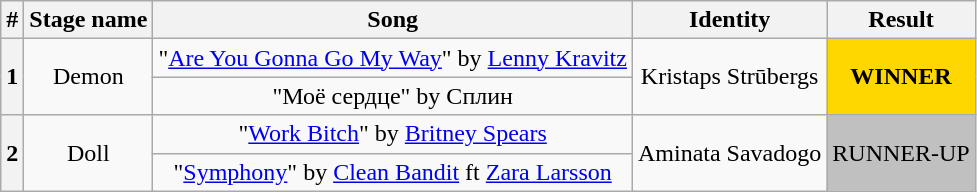<table class="wikitable plainrowheaders" style="text-align: center;">
<tr>
<th>#</th>
<th>Stage name</th>
<th>Song</th>
<th>Identity</th>
<th>Result</th>
</tr>
<tr>
<th rowspan="2">1</th>
<td rowspan="2">Demon</td>
<td>"<a href='#'>Are You Gonna Go My Way</a>" by <a href='#'>Lenny Kravitz</a></td>
<td rowspan="2">Kristaps Strūbergs</td>
<td rowspan="2" bgcolor=gold><strong>WINNER</strong></td>
</tr>
<tr>
<td>"Моё сердце" by Сплин</td>
</tr>
<tr>
<th rowspan="2">2</th>
<td rowspan="2">Doll</td>
<td>"<a href='#'>Work Bitch</a>" by <a href='#'>Britney Spears</a></td>
<td rowspan="2">Aminata Savadogo</td>
<td rowspan="2" bgcolor=silver>RUNNER-UP</td>
</tr>
<tr>
<td>"<a href='#'>Symphony</a>" by <a href='#'>Clean Bandit</a> ft <a href='#'>Zara Larsson</a></td>
</tr>
</table>
